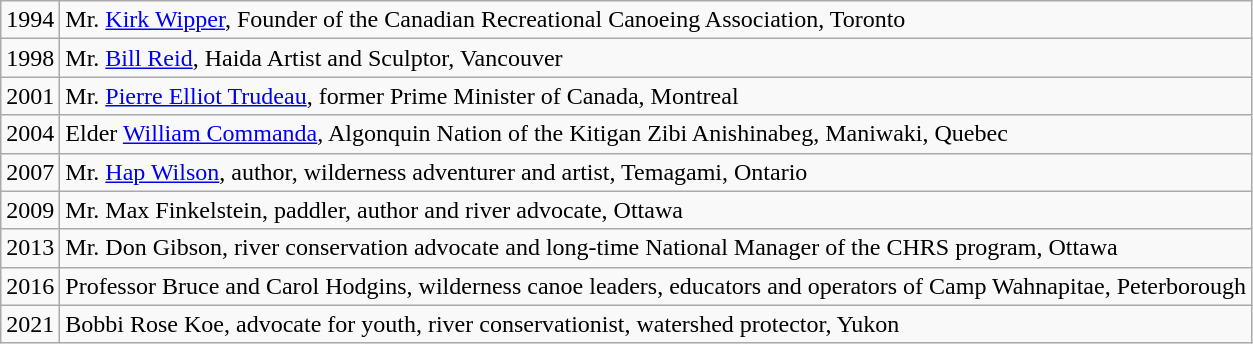<table class="wikitable">
<tr>
<td>1994</td>
<td>Mr. <a href='#'>Kirk Wipper</a>, Founder of the Canadian Recreational Canoeing Association, Toronto</td>
</tr>
<tr>
<td>1998</td>
<td>Mr. <a href='#'>Bill Reid</a>, Haida Artist and Sculptor, Vancouver</td>
</tr>
<tr>
<td>2001</td>
<td>Mr. <a href='#'>Pierre Elliot Trudeau</a>, former Prime Minister of Canada, Montreal</td>
</tr>
<tr>
<td>2004</td>
<td>Elder <a href='#'>William Commanda</a>, Algonquin Nation of the Kitigan Zibi Anishinabeg, Maniwaki, Quebec</td>
</tr>
<tr>
<td>2007</td>
<td>Mr. <a href='#'>Hap Wilson</a>, author, wilderness adventurer and artist, Temagami, Ontario</td>
</tr>
<tr>
<td>2009</td>
<td>Mr. Max Finkelstein, paddler, author and river advocate, Ottawa</td>
</tr>
<tr>
<td>2013</td>
<td>Mr. Don Gibson, river conservation advocate and long-time National Manager of the CHRS program, Ottawa</td>
</tr>
<tr>
<td>2016</td>
<td>Professor Bruce and Carol Hodgins, wilderness canoe leaders, educators and operators of Camp Wahnapitae, Peterborough</td>
</tr>
<tr>
<td>2021</td>
<td>Bobbi Rose Koe, advocate for youth, river conservationist, watershed protector, Yukon</td>
</tr>
</table>
